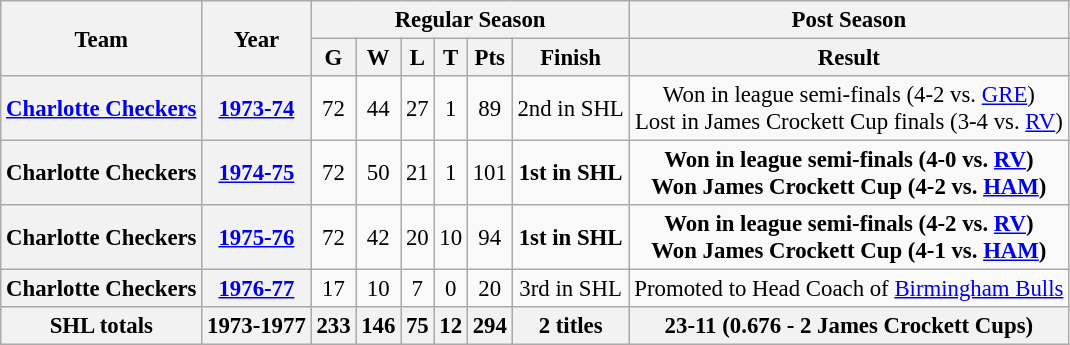<table class="wikitable" style="font-size: 95%; text-align:center;">
<tr>
<th rowspan="2">Team</th>
<th rowspan="2">Year</th>
<th colspan="6">Regular Season</th>
<th colspan="1">Post Season</th>
</tr>
<tr>
<th>G</th>
<th>W</th>
<th>L</th>
<th>T</th>
<th>Pts</th>
<th>Finish</th>
<th>Result</th>
</tr>
<tr>
<th><a href='#'>Charlotte Checkers</a></th>
<th><a href='#'>1973-74</a></th>
<td>72</td>
<td>44</td>
<td>27</td>
<td>1</td>
<td>89</td>
<td>2nd in SHL</td>
<td>Won in league semi-finals (4-2 vs. <a href='#'>GRE</a>) <br> Lost in James Crockett Cup finals (3-4 vs. <a href='#'>RV</a>)</td>
</tr>
<tr>
<th>Charlotte Checkers</th>
<th><a href='#'>1974-75</a></th>
<td>72</td>
<td>50</td>
<td>21</td>
<td>1</td>
<td>101</td>
<td><strong>1st in SHL</strong></td>
<td><strong>Won in league semi-finals (4-0 vs. <a href='#'>RV</a>) <br> Won James Crockett Cup (4-2 vs. <a href='#'>HAM</a>)</strong></td>
</tr>
<tr>
<th>Charlotte Checkers</th>
<th><a href='#'>1975-76</a></th>
<td>72</td>
<td>42</td>
<td>20</td>
<td>10</td>
<td>94</td>
<td><strong>1st in SHL</strong></td>
<td><strong>Won in league semi-finals (4-2 vs. <a href='#'>RV</a>) <br> Won James Crockett Cup (4-1 vs. <a href='#'>HAM</a>)</strong></td>
</tr>
<tr>
<th>Charlotte Checkers</th>
<th><a href='#'>1976-77</a></th>
<td>17</td>
<td>10</td>
<td>7</td>
<td>0</td>
<td>20</td>
<td>3rd in SHL</td>
<td>Promoted to Head Coach of <a href='#'>Birmingham Bulls</a></td>
</tr>
<tr align="centre" bgcolor="#dddddd">
<th>SHL totals</th>
<th>1973-1977</th>
<th>233</th>
<th>146</th>
<th>75</th>
<th>12</th>
<th>294</th>
<th><strong>2 titles</strong></th>
<th>23-11 (0.676 - 2 James Crockett Cups)</th>
</tr>
</table>
